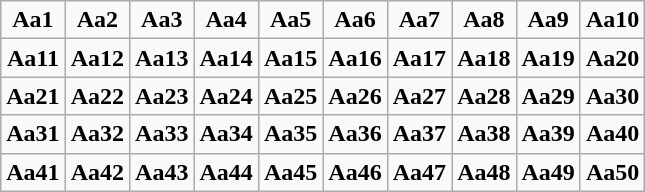<table class="wikitable" style="text-align: center;">
<tr valign="top">
<td><strong>Aa1</strong><br></td>
<td><strong>Aa2</strong><br></td>
<td><strong>Aa3</strong><br></td>
<td><strong>Aa4</strong><br></td>
<td><strong>Aa5</strong><br></td>
<td><strong>Aa6</strong><br></td>
<td><strong>Aa7</strong><br></td>
<td><strong>Aa8</strong><br></td>
<td><strong>Aa9</strong><br></td>
<td><strong>Aa10</strong><br></td>
</tr>
<tr valign="top">
<td><strong>Aa11</strong><br></td>
<td><strong>Aa12</strong><br></td>
<td><strong>Aa13</strong><br></td>
<td><strong>Aa14</strong><br></td>
<td><strong>Aa15</strong><br></td>
<td><strong>Aa16</strong><br></td>
<td><strong>Aa17</strong><br></td>
<td><strong>Aa18</strong><br></td>
<td><strong>Aa19</strong><br></td>
<td><strong>Aa20</strong><br></td>
</tr>
<tr valign="top">
<td><strong>Aa21</strong><br></td>
<td><strong>Aa22</strong><br></td>
<td><strong>Aa23</strong><br></td>
<td><strong>Aa24</strong><br></td>
<td><strong>Aa25</strong><br></td>
<td><strong>Aa26</strong><br></td>
<td><strong>Aa27</strong><br></td>
<td><strong>Aa28</strong><br></td>
<td><strong>Aa29</strong><br></td>
<td><strong>Aa30</strong><br></td>
</tr>
<tr valign="top">
<td><strong>Aa31</strong><br></td>
<td><strong>Aa32</strong><br></td>
<td><strong>Aa33</strong><br></td>
<td><strong>Aa34</strong><br></td>
<td><strong>Aa35</strong><br></td>
<td><strong>Aa36</strong><br></td>
<td><strong>Aa37</strong><br></td>
<td><strong>Aa38</strong><br></td>
<td><strong>Aa39</strong><br></td>
<td><strong>Aa40</strong><br></td>
</tr>
<tr valign="top">
<td><strong>Aa41</strong><br></td>
<td><strong>Aa42</strong><br></td>
<td><strong>Aa43</strong><br></td>
<td><strong>Aa44</strong><br></td>
<td><strong>Aa45</strong><br></td>
<td><strong>Aa46</strong><br></td>
<td><strong>Aa47</strong><br></td>
<td><strong>Aa48</strong><br></td>
<td><strong>Aa49</strong><br></td>
<td><strong>Aa50</strong><br></td>
</tr>
</table>
